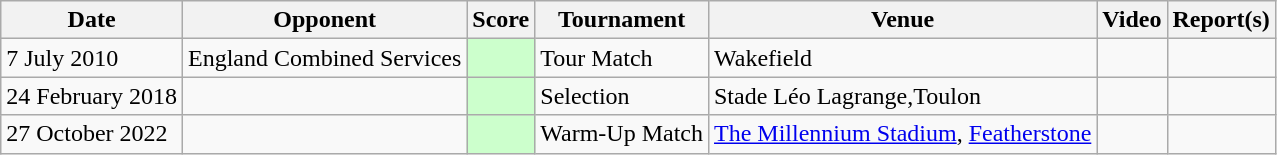<table class=wikitable>
<tr>
<th>Date</th>
<th>Opponent</th>
<th>Score</th>
<th>Tournament</th>
<th>Venue</th>
<th>Video</th>
<th>Report(s)</th>
</tr>
<tr>
<td>7 July 2010</td>
<td> England Combined Services</td>
<td bgcolor="#CCFFCC"></td>
<td>Tour Match</td>
<td> Wakefield</td>
<td align=center></td>
<td align=center></td>
</tr>
<tr>
<td>24 February 2018</td>
<td></td>
<td bgcolor="#CCFFCC"></td>
<td>Selection</td>
<td>Stade Léo Lagrange,Toulon</td>
<td align=center></td>
<td align=center></td>
</tr>
<tr>
<td>27 October 2022</td>
<td></td>
<td bgcolor="#CCFFCC"></td>
<td>Warm-Up Match</td>
<td> <a href='#'>The Millennium Stadium</a>, <a href='#'>Featherstone</a></td>
<td align=center></td>
<td align=center></td>
</tr>
</table>
